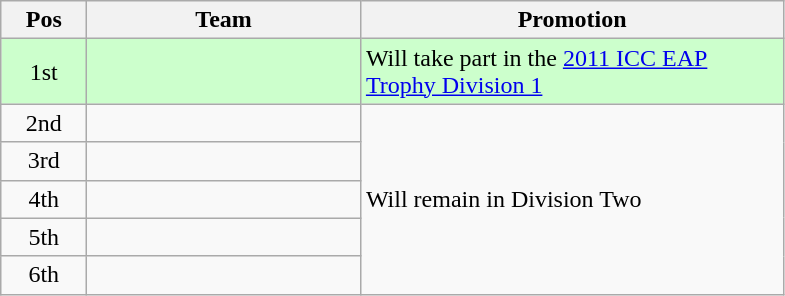<table class="wikitable">
<tr>
<th width=50>Pos</th>
<th width=175>Team</th>
<th width=275>Promotion</th>
</tr>
<tr style="background:#ccffcc">
<td align="center">1st</td>
<td></td>
<td rowspan=1>Will take part in the <a href='#'>2011 ICC EAP Trophy Division 1</a></td>
</tr>
<tr>
<td align="center">2nd</td>
<td></td>
<td rowspan= 5>Will remain in Division Two</td>
</tr>
<tr>
<td align="center">3rd</td>
<td></td>
</tr>
<tr>
<td align="center">4th</td>
<td></td>
</tr>
<tr>
<td align="center">5th</td>
<td></td>
</tr>
<tr>
<td align="center">6th</td>
<td></td>
</tr>
</table>
